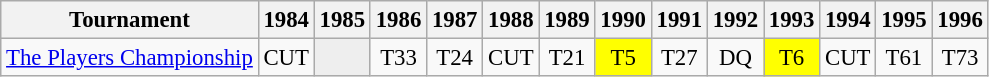<table class="wikitable" style="font-size:95%;text-align:center;">
<tr>
<th>Tournament</th>
<th>1984</th>
<th>1985</th>
<th>1986</th>
<th>1987</th>
<th>1988</th>
<th>1989</th>
<th>1990</th>
<th>1991</th>
<th>1992</th>
<th>1993</th>
<th>1994</th>
<th>1995</th>
<th>1996</th>
</tr>
<tr>
<td align=left><a href='#'>The Players Championship</a></td>
<td>CUT</td>
<td style="background:#eeeeee;"></td>
<td>T33</td>
<td>T24</td>
<td>CUT</td>
<td>T21</td>
<td style="background:yellow;">T5</td>
<td>T27</td>
<td>DQ</td>
<td style="background:yellow;">T6</td>
<td>CUT</td>
<td>T61</td>
<td>T73</td>
</tr>
</table>
